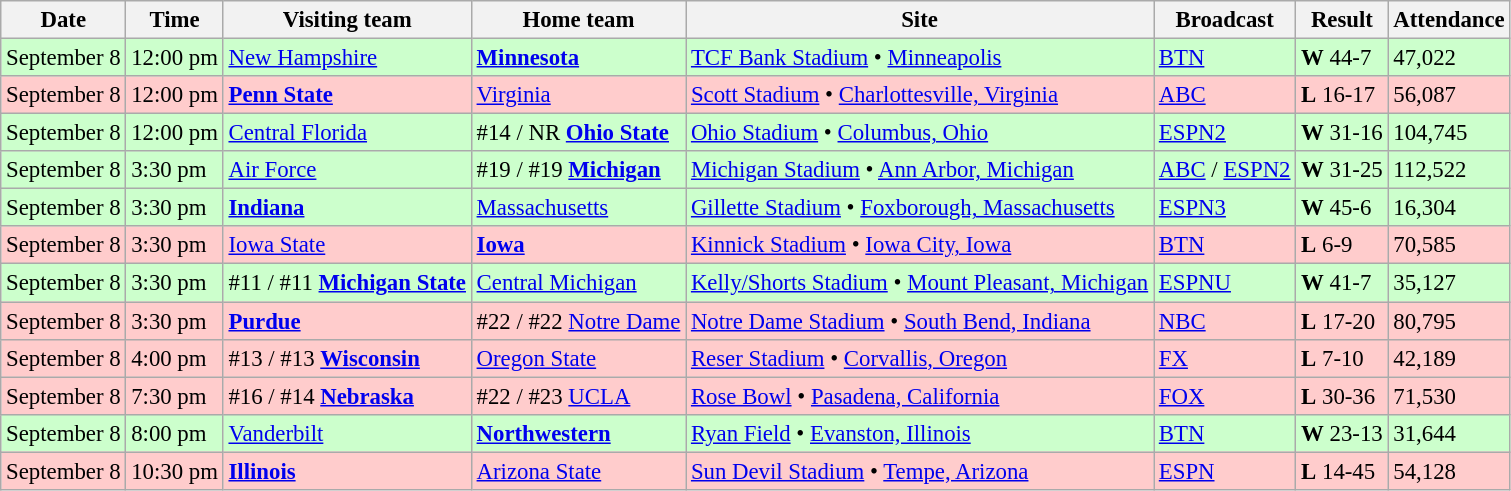<table class="wikitable" style="font-size:95%;">
<tr>
<th>Date</th>
<th>Time</th>
<th>Visiting team</th>
<th>Home team</th>
<th>Site</th>
<th>Broadcast</th>
<th>Result</th>
<th>Attendance</th>
</tr>
<tr bgcolor=ccffcc>
<td>September 8</td>
<td>12:00 pm</td>
<td><a href='#'>New Hampshire</a></td>
<td><strong><a href='#'>Minnesota</a></strong></td>
<td><a href='#'>TCF Bank Stadium</a> • <a href='#'>Minneapolis</a></td>
<td><a href='#'>BTN</a></td>
<td><strong>W</strong> 44-7</td>
<td>47,022</td>
</tr>
<tr bgcolor=ffcccc>
<td>September 8</td>
<td>12:00 pm</td>
<td><strong><a href='#'>Penn State</a></strong></td>
<td><a href='#'>Virginia</a></td>
<td><a href='#'>Scott Stadium</a> • <a href='#'>Charlottesville, Virginia</a></td>
<td><a href='#'>ABC</a></td>
<td><strong>L</strong> 16-17</td>
<td>56,087</td>
</tr>
<tr bgcolor=ccffcc>
<td>September 8</td>
<td>12:00 pm</td>
<td><a href='#'>Central Florida</a></td>
<td>#14 / NR <strong><a href='#'>Ohio State</a></strong></td>
<td><a href='#'>Ohio Stadium</a> • <a href='#'>Columbus, Ohio</a></td>
<td><a href='#'>ESPN2</a></td>
<td><strong>W</strong> 31-16</td>
<td>104,745</td>
</tr>
<tr bgcolor=ccffcc>
<td>September 8</td>
<td>3:30 pm</td>
<td><a href='#'>Air Force</a></td>
<td>#19 / #19 <strong><a href='#'>Michigan</a></strong></td>
<td><a href='#'>Michigan Stadium</a> • <a href='#'>Ann Arbor, Michigan</a></td>
<td><a href='#'>ABC</a> / <a href='#'>ESPN2</a></td>
<td><strong>W</strong> 31-25</td>
<td>112,522</td>
</tr>
<tr bgcolor=ccffcc>
<td>September 8</td>
<td>3:30 pm</td>
<td><strong><a href='#'>Indiana</a></strong></td>
<td><a href='#'>Massachusetts</a></td>
<td><a href='#'>Gillette Stadium</a> • <a href='#'>Foxborough, Massachusetts</a></td>
<td><a href='#'>ESPN3</a></td>
<td><strong>W</strong> 45-6</td>
<td>16,304</td>
</tr>
<tr bgcolor=ffcccc>
<td>September 8</td>
<td>3:30 pm</td>
<td><a href='#'>Iowa State</a></td>
<td><strong><a href='#'>Iowa</a></strong></td>
<td><a href='#'>Kinnick Stadium</a> • <a href='#'>Iowa City, Iowa</a></td>
<td><a href='#'>BTN</a></td>
<td><strong>L</strong> 6-9</td>
<td>70,585</td>
</tr>
<tr bgcolor=ccffcc>
<td>September 8</td>
<td>3:30 pm</td>
<td>#11 / #11 <strong><a href='#'>Michigan State</a></strong></td>
<td><a href='#'>Central Michigan</a></td>
<td><a href='#'>Kelly/Shorts Stadium</a> • <a href='#'>Mount Pleasant, Michigan</a></td>
<td><a href='#'>ESPNU</a></td>
<td><strong>W</strong> 41-7</td>
<td>35,127</td>
</tr>
<tr bgcolor=ffcccc>
<td>September 8</td>
<td>3:30 pm</td>
<td><strong><a href='#'>Purdue</a></strong></td>
<td>#22 / #22 <a href='#'>Notre Dame</a></td>
<td><a href='#'>Notre Dame Stadium</a> • <a href='#'>South Bend, Indiana</a></td>
<td><a href='#'>NBC</a></td>
<td><strong>L</strong> 17-20</td>
<td>80,795</td>
</tr>
<tr bgcolor=ffcccc>
<td>September 8</td>
<td>4:00 pm</td>
<td>#13 / #13 <strong><a href='#'>Wisconsin</a></strong></td>
<td><a href='#'>Oregon State</a></td>
<td><a href='#'>Reser Stadium</a> • <a href='#'>Corvallis, Oregon</a></td>
<td><a href='#'>FX</a></td>
<td><strong>L</strong> 7-10</td>
<td>42,189</td>
</tr>
<tr bgcolor=ffcccc>
<td>September 8</td>
<td>7:30 pm</td>
<td>#16 / #14 <strong><a href='#'>Nebraska</a></strong></td>
<td>#22 / #23 <a href='#'>UCLA</a></td>
<td><a href='#'>Rose Bowl</a> • <a href='#'>Pasadena, California</a></td>
<td><a href='#'>FOX</a></td>
<td><strong>L</strong> 30-36</td>
<td>71,530</td>
</tr>
<tr bgcolor=ccffcc>
<td>September 8</td>
<td>8:00 pm</td>
<td><a href='#'>Vanderbilt</a></td>
<td><strong><a href='#'>Northwestern</a></strong></td>
<td><a href='#'>Ryan Field</a> • <a href='#'>Evanston, Illinois</a></td>
<td><a href='#'>BTN</a></td>
<td><strong>W</strong> 23-13</td>
<td>31,644</td>
</tr>
<tr bgcolor=ffcccc>
<td>September 8</td>
<td>10:30 pm</td>
<td><strong><a href='#'>Illinois</a></strong></td>
<td><a href='#'>Arizona State</a></td>
<td><a href='#'>Sun Devil Stadium</a> • <a href='#'>Tempe, Arizona</a></td>
<td><a href='#'>ESPN</a></td>
<td><strong>L</strong> 14-45</td>
<td>54,128</td>
</tr>
</table>
